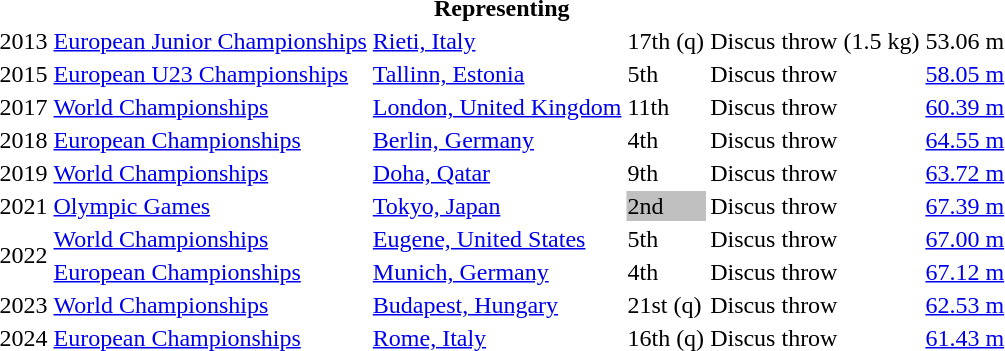<table>
<tr>
<th colspan="6">Representing </th>
</tr>
<tr>
<td>2013</td>
<td><a href='#'>European Junior Championships</a></td>
<td><a href='#'>Rieti, Italy</a></td>
<td>17th (q)</td>
<td>Discus throw (1.5 kg)</td>
<td>53.06 m</td>
</tr>
<tr>
<td>2015</td>
<td><a href='#'>European U23 Championships</a></td>
<td><a href='#'>Tallinn, Estonia</a></td>
<td>5th</td>
<td>Discus throw</td>
<td><a href='#'>58.05 m</a></td>
</tr>
<tr>
<td>2017</td>
<td><a href='#'>World Championships</a></td>
<td><a href='#'>London, United Kingdom</a></td>
<td>11th</td>
<td>Discus throw</td>
<td><a href='#'>60.39 m</a></td>
</tr>
<tr>
<td>2018</td>
<td><a href='#'>European Championships</a></td>
<td><a href='#'>Berlin, Germany</a></td>
<td>4th</td>
<td>Discus throw</td>
<td><a href='#'>64.55 m</a></td>
</tr>
<tr>
<td>2019</td>
<td><a href='#'>World Championships</a></td>
<td><a href='#'>Doha, Qatar</a></td>
<td>9th</td>
<td>Discus throw</td>
<td><a href='#'>63.72 m</a></td>
</tr>
<tr>
<td>2021</td>
<td><a href='#'>Olympic Games</a></td>
<td><a href='#'>Tokyo, Japan</a></td>
<td bgcolor=silver>2nd</td>
<td>Discus throw</td>
<td><a href='#'>67.39 m</a></td>
</tr>
<tr>
<td rowspan=2>2022</td>
<td><a href='#'>World Championships</a></td>
<td><a href='#'>Eugene, United States</a></td>
<td>5th</td>
<td>Discus throw</td>
<td><a href='#'>67.00 m</a></td>
</tr>
<tr>
<td><a href='#'>European Championships</a></td>
<td><a href='#'>Munich, Germany</a></td>
<td>4th</td>
<td>Discus throw</td>
<td><a href='#'>67.12 m</a></td>
</tr>
<tr>
<td>2023</td>
<td><a href='#'>World Championships</a></td>
<td><a href='#'>Budapest, Hungary</a></td>
<td>21st (q)</td>
<td>Discus throw</td>
<td><a href='#'>62.53 m</a></td>
</tr>
<tr>
<td>2024</td>
<td><a href='#'>European Championships</a></td>
<td><a href='#'>Rome, Italy</a></td>
<td>16th (q)</td>
<td>Discus throw</td>
<td><a href='#'>61.43 m</a></td>
</tr>
</table>
